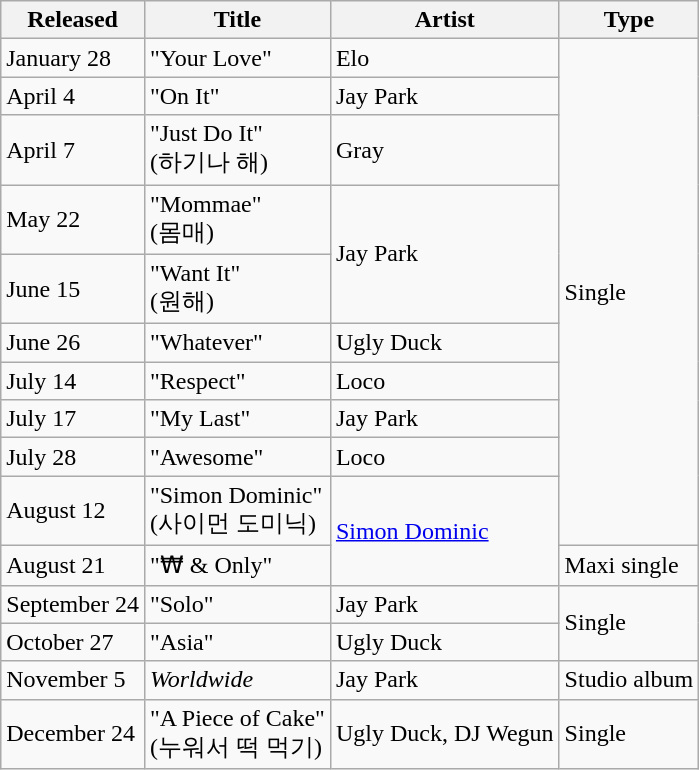<table class="wikitable">
<tr>
<th>Released</th>
<th>Title</th>
<th>Artist</th>
<th>Type</th>
</tr>
<tr>
<td>January 28</td>
<td>"Your Love"</td>
<td>Elo</td>
<td rowspan="10">Single</td>
</tr>
<tr>
<td>April 4</td>
<td>"On It"</td>
<td>Jay Park</td>
</tr>
<tr>
<td>April 7</td>
<td>"Just Do It"<br>(하기나 해)</td>
<td>Gray</td>
</tr>
<tr>
<td>May 22</td>
<td>"Mommae"<br>(몸매)</td>
<td rowspan="2">Jay Park</td>
</tr>
<tr>
<td>June 15</td>
<td>"Want It"<br>(원해)</td>
</tr>
<tr>
<td>June 26</td>
<td>"Whatever"</td>
<td>Ugly Duck</td>
</tr>
<tr>
<td>July 14</td>
<td>"Respect"</td>
<td>Loco</td>
</tr>
<tr>
<td>July 17</td>
<td>"My Last"</td>
<td>Jay Park</td>
</tr>
<tr>
<td>July 28</td>
<td>"Awesome"</td>
<td>Loco</td>
</tr>
<tr>
<td>August 12</td>
<td>"Simon Dominic"<br>(사이먼 도미닉)</td>
<td rowspan="2"><a href='#'>Simon Dominic</a></td>
</tr>
<tr>
<td>August 21</td>
<td>"₩ & Only"</td>
<td>Maxi single</td>
</tr>
<tr>
<td>September 24</td>
<td>"Solo"</td>
<td>Jay Park</td>
<td rowspan="2">Single</td>
</tr>
<tr>
<td>October 27</td>
<td>"Asia"</td>
<td>Ugly Duck</td>
</tr>
<tr>
<td>November 5</td>
<td><em>Worldwide</em></td>
<td>Jay Park</td>
<td>Studio album</td>
</tr>
<tr>
<td>December 24</td>
<td>"A Piece of Cake"<br>(누워서 떡 먹기)</td>
<td>Ugly Duck, DJ Wegun</td>
<td>Single</td>
</tr>
</table>
